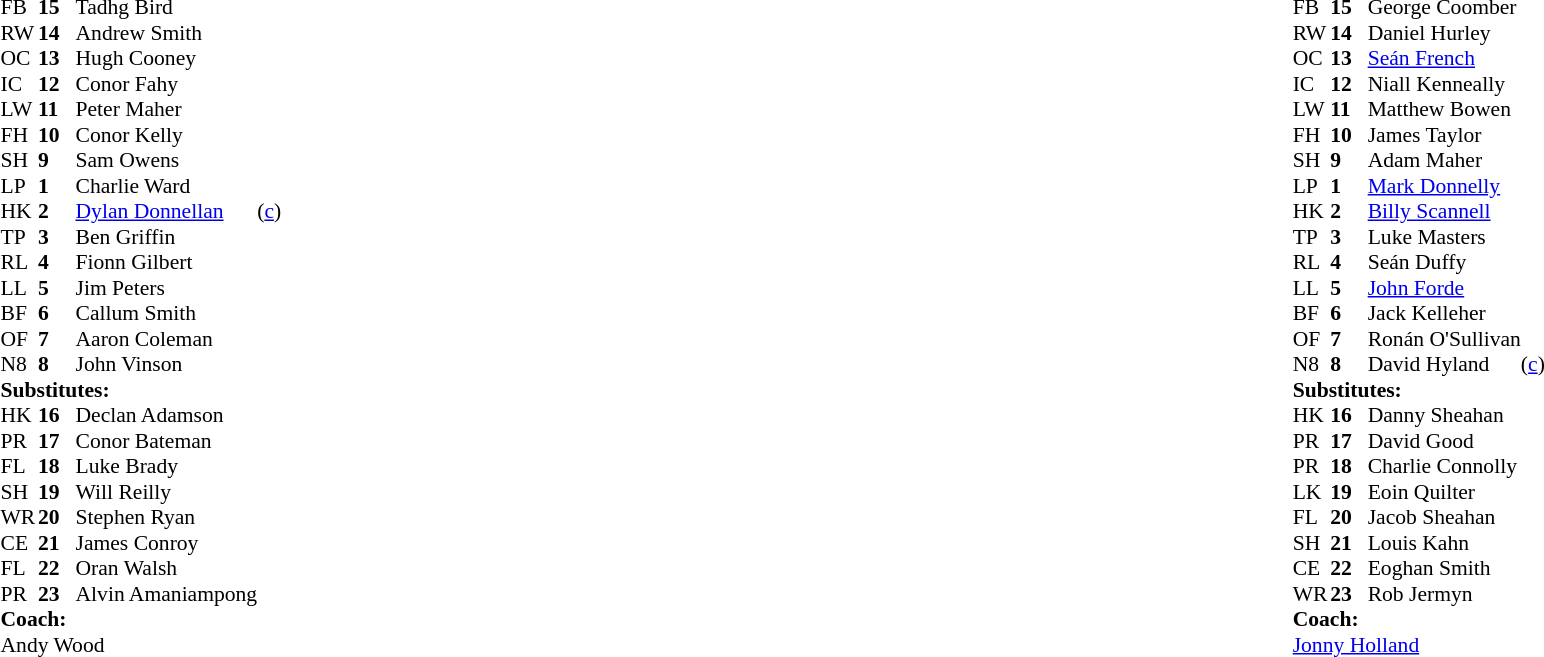<table style="width:100%;">
<tr>
<td style="vertical-align:top; width:50%;"><br><table style="font-size: 90%" cellspacing="0" cellpadding="0">
<tr>
<th width="25"></th>
<th width="25"></th>
</tr>
<tr>
<td>FB</td>
<td><strong>15</strong></td>
<td>Tadhg Bird</td>
</tr>
<tr>
<td>RW</td>
<td><strong>14</strong></td>
<td>Andrew Smith</td>
</tr>
<tr>
<td>OC</td>
<td><strong>13</strong></td>
<td>Hugh Cooney</td>
</tr>
<tr>
<td>IC</td>
<td><strong>12</strong></td>
<td>Conor Fahy</td>
</tr>
<tr>
<td>LW</td>
<td><strong>11</strong></td>
<td>Peter Maher</td>
</tr>
<tr>
<td>FH</td>
<td><strong>10</strong></td>
<td>Conor Kelly</td>
</tr>
<tr>
<td>SH</td>
<td><strong>9</strong></td>
<td>Sam Owens</td>
</tr>
<tr>
<td>LP</td>
<td><strong>1</strong></td>
<td>Charlie Ward</td>
<td></td>
<td></td>
</tr>
<tr>
<td>HK</td>
<td><strong>2</strong></td>
<td><a href='#'>Dylan Donnellan</a></td>
<td>(<a href='#'>c</a>)</td>
</tr>
<tr>
<td>TP</td>
<td><strong>3</strong></td>
<td>Ben Griffin</td>
</tr>
<tr>
<td>RL</td>
<td><strong>4</strong></td>
<td>Fionn Gilbert</td>
</tr>
<tr>
<td>LL</td>
<td><strong>5</strong></td>
<td>Jim Peters</td>
<td></td>
<td></td>
</tr>
<tr>
<td>BF</td>
<td><strong>6</strong></td>
<td>Callum Smith</td>
</tr>
<tr>
<td>OF</td>
<td><strong>7</strong></td>
<td>Aaron Coleman</td>
</tr>
<tr>
<td>N8</td>
<td><strong>8</strong></td>
<td>John Vinson</td>
<td></td>
<td></td>
</tr>
<tr>
<td colspan=3><strong>Substitutes:</strong></td>
</tr>
<tr>
<td>HK</td>
<td><strong>16</strong></td>
<td>Declan Adamson</td>
</tr>
<tr>
<td>PR</td>
<td><strong>17</strong></td>
<td>Conor Bateman</td>
<td></td>
<td></td>
</tr>
<tr>
<td>FL</td>
<td><strong>18</strong></td>
<td>Luke Brady</td>
<td></td>
<td></td>
</tr>
<tr>
<td>SH</td>
<td><strong>19</strong></td>
<td>Will Reilly</td>
</tr>
<tr>
<td>WR</td>
<td><strong>20</strong></td>
<td>Stephen Ryan</td>
</tr>
<tr>
<td>CE</td>
<td><strong>21</strong></td>
<td>James Conroy</td>
</tr>
<tr>
<td>FL</td>
<td><strong>22</strong></td>
<td>Oran Walsh</td>
<td></td>
<td></td>
</tr>
<tr>
<td>PR</td>
<td><strong>23</strong></td>
<td>Alvin Amaniampong</td>
</tr>
<tr>
<td colspan="3"><strong>Coach:</strong></td>
</tr>
<tr>
<td colspan="4"> Andy Wood</td>
</tr>
</table>
</td>
<td style="vertical-align:top"></td>
<td style="vertical-align:top;width:50%"><br><table cellspacing="0" cellpadding="0" style="font-size:90%; margin:auto;">
<tr>
<th width="25"></th>
<th width="25"></th>
</tr>
<tr>
<td>FB</td>
<td><strong>15</strong></td>
<td>George Coomber</td>
<td></td>
<td></td>
<td></td>
</tr>
<tr>
<td>RW</td>
<td><strong>14</strong></td>
<td>Daniel Hurley</td>
<td></td>
<td></td>
</tr>
<tr>
<td>OC</td>
<td><strong>13</strong></td>
<td><a href='#'>Seán French</a></td>
</tr>
<tr>
<td>IC</td>
<td><strong>12</strong></td>
<td>Niall Kenneally</td>
</tr>
<tr>
<td>LW</td>
<td><strong>11</strong></td>
<td>Matthew Bowen</td>
</tr>
<tr>
<td>FH</td>
<td><strong>10</strong></td>
<td>James Taylor</td>
<td></td>
<td></td>
<td></td>
</tr>
<tr>
<td>SH</td>
<td><strong>9</strong></td>
<td>Adam Maher</td>
<td></td>
<td></td>
</tr>
<tr>
<td>LP</td>
<td><strong>1</strong></td>
<td><a href='#'>Mark Donnelly</a></td>
</tr>
<tr>
<td>HK</td>
<td><strong>2</strong></td>
<td><a href='#'>Billy Scannell</a></td>
<td></td>
<td></td>
</tr>
<tr>
<td>TP</td>
<td><strong>3</strong></td>
<td>Luke Masters</td>
<td></td>
<td></td>
</tr>
<tr>
<td>RL</td>
<td><strong>4</strong></td>
<td>Seán Duffy</td>
<td></td>
<td></td>
</tr>
<tr>
<td>LL</td>
<td><strong>5</strong></td>
<td><a href='#'>John Forde</a></td>
</tr>
<tr>
<td>BF</td>
<td><strong>6</strong></td>
<td>Jack Kelleher</td>
</tr>
<tr>
<td>OF</td>
<td><strong>7</strong></td>
<td>Ronán O'Sullivan</td>
<td></td>
<td></td>
</tr>
<tr>
<td>N8</td>
<td><strong>8</strong></td>
<td>David Hyland</td>
<td>(<a href='#'>c</a>)</td>
</tr>
<tr>
<td colspan=3><strong>Substitutes:</strong></td>
</tr>
<tr>
<td>HK</td>
<td><strong>16</strong></td>
<td>Danny Sheahan</td>
<td></td>
<td></td>
</tr>
<tr>
<td>PR</td>
<td><strong>17</strong></td>
<td>David Good</td>
<td></td>
<td></td>
<td></td>
</tr>
<tr>
<td>PR</td>
<td><strong>18</strong></td>
<td>Charlie Connolly</td>
<td></td>
<td></td>
<td></td>
</tr>
<tr>
<td>LK</td>
<td><strong>19</strong></td>
<td>Eoin Quilter</td>
<td></td>
<td></td>
</tr>
<tr>
<td>FL</td>
<td><strong>20</strong></td>
<td>Jacob Sheahan</td>
<td></td>
<td></td>
</tr>
<tr>
<td>SH</td>
<td><strong>21</strong></td>
<td>Louis Kahn</td>
<td></td>
<td></td>
</tr>
<tr>
<td>CE</td>
<td><strong>22</strong></td>
<td>Eoghan Smith</td>
<td></td>
<td></td>
</tr>
<tr>
<td>WR</td>
<td><strong>23</strong></td>
<td>Rob Jermyn</td>
<td></td>
<td></td>
</tr>
<tr>
<td colspan="3"><strong>Coach:</strong></td>
</tr>
<tr>
<td colspan="4"> <a href='#'>Jonny Holland</a></td>
</tr>
</table>
</td>
</tr>
</table>
